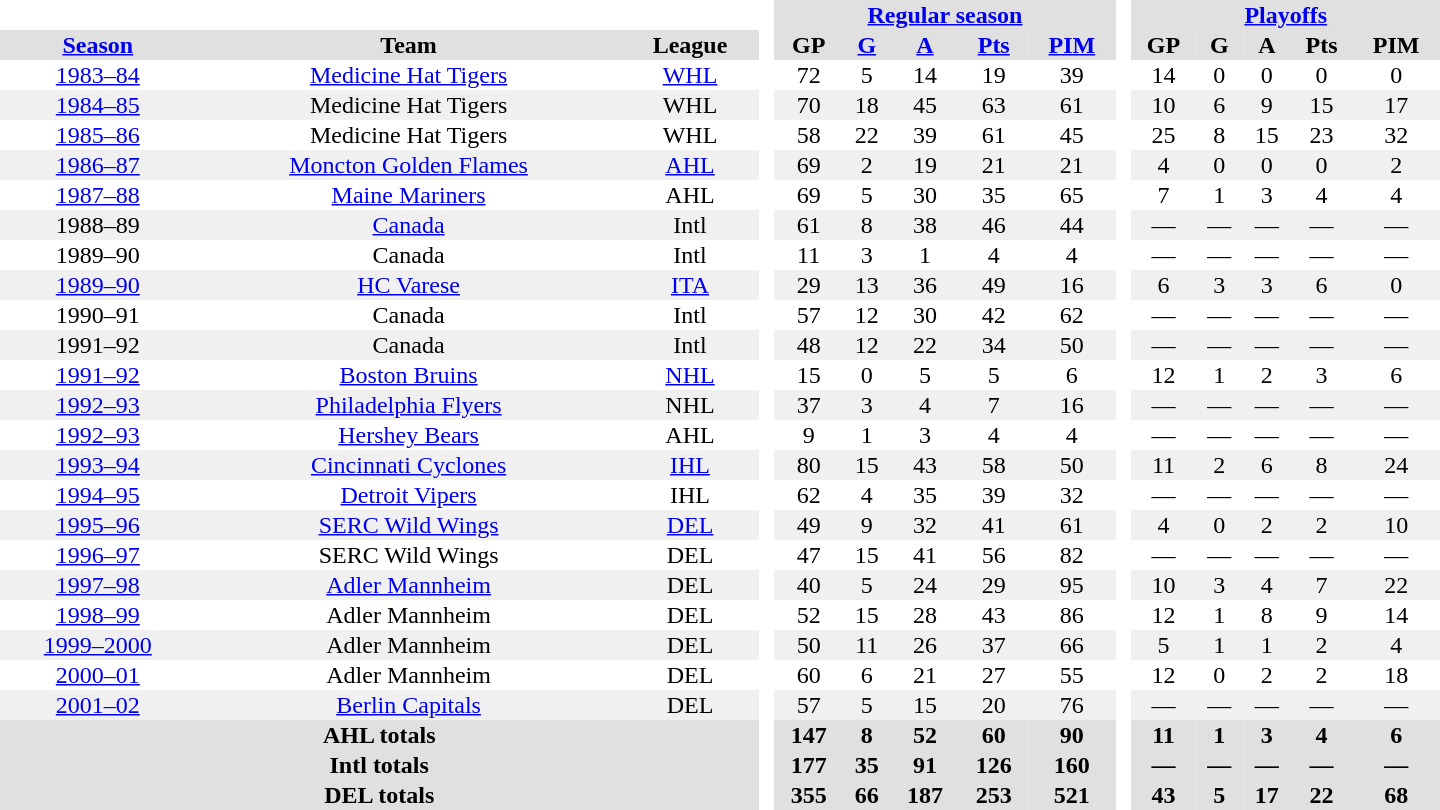<table border="0" cellpadding="1" cellspacing="0" style="text-align:center; width:60em">
<tr bgcolor="#e0e0e0">
<th colspan="3" bgcolor="#ffffff"> </th>
<th rowspan="99" bgcolor="#ffffff"> </th>
<th colspan="5"><a href='#'>Regular season</a></th>
<th rowspan="99" bgcolor="#ffffff"> </th>
<th colspan="5"><a href='#'>Playoffs</a></th>
</tr>
<tr bgcolor="#e0e0e0">
<th><a href='#'>Season</a></th>
<th>Team</th>
<th>League</th>
<th>GP</th>
<th><a href='#'>G</a></th>
<th><a href='#'>A</a></th>
<th><a href='#'>Pts</a></th>
<th><a href='#'>PIM</a></th>
<th>GP</th>
<th>G</th>
<th>A</th>
<th>Pts</th>
<th>PIM</th>
</tr>
<tr>
<td><a href='#'>1983–84</a></td>
<td><a href='#'>Medicine Hat Tigers</a></td>
<td><a href='#'>WHL</a></td>
<td>72</td>
<td>5</td>
<td>14</td>
<td>19</td>
<td>39</td>
<td>14</td>
<td>0</td>
<td>0</td>
<td>0</td>
<td>0</td>
</tr>
<tr bgcolor="#f0f0f0">
<td><a href='#'>1984–85</a></td>
<td>Medicine Hat Tigers</td>
<td>WHL</td>
<td>70</td>
<td>18</td>
<td>45</td>
<td>63</td>
<td>61</td>
<td>10</td>
<td>6</td>
<td>9</td>
<td>15</td>
<td>17</td>
</tr>
<tr>
<td><a href='#'>1985–86</a></td>
<td>Medicine Hat Tigers</td>
<td>WHL</td>
<td>58</td>
<td>22</td>
<td>39</td>
<td>61</td>
<td>45</td>
<td>25</td>
<td>8</td>
<td>15</td>
<td>23</td>
<td>32</td>
</tr>
<tr bgcolor="#f0f0f0">
<td><a href='#'>1986–87</a></td>
<td><a href='#'>Moncton Golden Flames</a></td>
<td><a href='#'>AHL</a></td>
<td>69</td>
<td>2</td>
<td>19</td>
<td>21</td>
<td>21</td>
<td>4</td>
<td>0</td>
<td>0</td>
<td>0</td>
<td>2</td>
</tr>
<tr>
<td><a href='#'>1987–88</a></td>
<td><a href='#'>Maine Mariners</a></td>
<td>AHL</td>
<td>69</td>
<td>5</td>
<td>30</td>
<td>35</td>
<td>65</td>
<td>7</td>
<td>1</td>
<td>3</td>
<td>4</td>
<td>4</td>
</tr>
<tr bgcolor="#f0f0f0">
<td>1988–89</td>
<td><a href='#'>Canada</a></td>
<td>Intl</td>
<td>61</td>
<td>8</td>
<td>38</td>
<td>46</td>
<td>44</td>
<td>—</td>
<td>—</td>
<td>—</td>
<td>—</td>
<td>—</td>
</tr>
<tr>
<td>1989–90</td>
<td>Canada</td>
<td>Intl</td>
<td>11</td>
<td>3</td>
<td>1</td>
<td>4</td>
<td>4</td>
<td>—</td>
<td>—</td>
<td>—</td>
<td>—</td>
<td>—</td>
</tr>
<tr bgcolor="#f0f0f0">
<td><a href='#'>1989–90</a></td>
<td><a href='#'>HC Varese</a></td>
<td><a href='#'>ITA</a></td>
<td>29</td>
<td>13</td>
<td>36</td>
<td>49</td>
<td>16</td>
<td>6</td>
<td>3</td>
<td>3</td>
<td>6</td>
<td>0</td>
</tr>
<tr>
<td>1990–91</td>
<td>Canada</td>
<td>Intl</td>
<td>57</td>
<td>12</td>
<td>30</td>
<td>42</td>
<td>62</td>
<td>—</td>
<td>—</td>
<td>—</td>
<td>—</td>
<td>—</td>
</tr>
<tr bgcolor="#f0f0f0">
<td>1991–92</td>
<td>Canada</td>
<td>Intl</td>
<td>48</td>
<td>12</td>
<td>22</td>
<td>34</td>
<td>50</td>
<td>—</td>
<td>—</td>
<td>—</td>
<td>—</td>
<td>—</td>
</tr>
<tr>
<td><a href='#'>1991–92</a></td>
<td><a href='#'>Boston Bruins</a></td>
<td><a href='#'>NHL</a></td>
<td>15</td>
<td>0</td>
<td>5</td>
<td>5</td>
<td>6</td>
<td>12</td>
<td>1</td>
<td>2</td>
<td>3</td>
<td>6</td>
</tr>
<tr bgcolor="#f0f0f0">
<td><a href='#'>1992–93</a></td>
<td><a href='#'>Philadelphia Flyers</a></td>
<td>NHL</td>
<td>37</td>
<td>3</td>
<td>4</td>
<td>7</td>
<td>16</td>
<td>—</td>
<td>—</td>
<td>—</td>
<td>—</td>
<td>—</td>
</tr>
<tr>
<td><a href='#'>1992–93</a></td>
<td><a href='#'>Hershey Bears</a></td>
<td>AHL</td>
<td>9</td>
<td>1</td>
<td>3</td>
<td>4</td>
<td>4</td>
<td>—</td>
<td>—</td>
<td>—</td>
<td>—</td>
<td>—</td>
</tr>
<tr bgcolor="#f0f0f0">
<td><a href='#'>1993–94</a></td>
<td><a href='#'>Cincinnati Cyclones</a></td>
<td><a href='#'>IHL</a></td>
<td>80</td>
<td>15</td>
<td>43</td>
<td>58</td>
<td>50</td>
<td>11</td>
<td>2</td>
<td>6</td>
<td>8</td>
<td>24</td>
</tr>
<tr>
<td><a href='#'>1994–95</a></td>
<td><a href='#'>Detroit Vipers</a></td>
<td>IHL</td>
<td>62</td>
<td>4</td>
<td>35</td>
<td>39</td>
<td>32</td>
<td>—</td>
<td>—</td>
<td>—</td>
<td>—</td>
<td>—</td>
</tr>
<tr bgcolor="#f0f0f0">
<td><a href='#'>1995–96</a></td>
<td><a href='#'>SERC Wild Wings</a></td>
<td><a href='#'>DEL</a></td>
<td>49</td>
<td>9</td>
<td>32</td>
<td>41</td>
<td>61</td>
<td>4</td>
<td>0</td>
<td>2</td>
<td>2</td>
<td>10</td>
</tr>
<tr>
<td><a href='#'>1996–97</a></td>
<td>SERC Wild Wings</td>
<td>DEL</td>
<td>47</td>
<td>15</td>
<td>41</td>
<td>56</td>
<td>82</td>
<td>—</td>
<td>—</td>
<td>—</td>
<td>—</td>
<td>—</td>
</tr>
<tr bgcolor="#f0f0f0">
<td><a href='#'>1997–98</a></td>
<td><a href='#'>Adler Mannheim</a></td>
<td>DEL</td>
<td>40</td>
<td>5</td>
<td>24</td>
<td>29</td>
<td>95</td>
<td>10</td>
<td>3</td>
<td>4</td>
<td>7</td>
<td>22</td>
</tr>
<tr>
<td><a href='#'>1998–99</a></td>
<td>Adler Mannheim</td>
<td>DEL</td>
<td>52</td>
<td>15</td>
<td>28</td>
<td>43</td>
<td>86</td>
<td>12</td>
<td>1</td>
<td>8</td>
<td>9</td>
<td>14</td>
</tr>
<tr bgcolor="#f0f0f0">
<td><a href='#'>1999–2000</a></td>
<td>Adler Mannheim</td>
<td>DEL</td>
<td>50</td>
<td>11</td>
<td>26</td>
<td>37</td>
<td>66</td>
<td>5</td>
<td>1</td>
<td>1</td>
<td>2</td>
<td>4</td>
</tr>
<tr>
<td><a href='#'>2000–01</a></td>
<td>Adler Mannheim</td>
<td>DEL</td>
<td>60</td>
<td>6</td>
<td>21</td>
<td>27</td>
<td>55</td>
<td>12</td>
<td>0</td>
<td>2</td>
<td>2</td>
<td>18</td>
</tr>
<tr bgcolor="#f0f0f0">
<td><a href='#'>2001–02</a></td>
<td><a href='#'>Berlin Capitals</a></td>
<td>DEL</td>
<td>57</td>
<td>5</td>
<td>15</td>
<td>20</td>
<td>76</td>
<td>—</td>
<td>—</td>
<td>—</td>
<td>—</td>
<td>—</td>
</tr>
<tr bgcolor="#e0e0e0">
<th colspan="3">AHL totals</th>
<th>147</th>
<th>8</th>
<th>52</th>
<th>60</th>
<th>90</th>
<th>11</th>
<th>1</th>
<th>3</th>
<th>4</th>
<th>6</th>
</tr>
<tr bgcolor="#e0e0e0">
<th colspan="3">Intl totals</th>
<th>177</th>
<th>35</th>
<th>91</th>
<th>126</th>
<th>160</th>
<th>—</th>
<th>—</th>
<th>—</th>
<th>—</th>
<th>—</th>
</tr>
<tr bgcolor="#e0e0e0">
<th colspan="3">DEL totals</th>
<th>355</th>
<th>66</th>
<th>187</th>
<th>253</th>
<th>521</th>
<th>43</th>
<th>5</th>
<th>17</th>
<th>22</th>
<th>68</th>
</tr>
</table>
